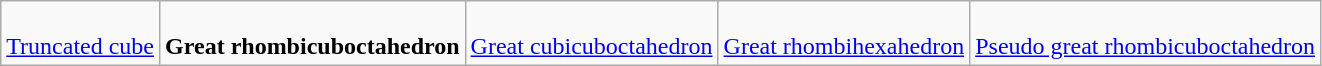<table class="wikitable" style="vertical-align:top;text-align:center">
<tr valign=top>
<td><br><a href='#'>Truncated cube</a></td>
<td><br><strong>Great rhombicuboctahedron</strong></td>
<td><br><a href='#'>Great cubicuboctahedron</a></td>
<td><br><a href='#'>Great rhombihexahedron</a></td>
<td><br><a href='#'>Pseudo great rhombicuboctahedron</a></td>
</tr>
</table>
